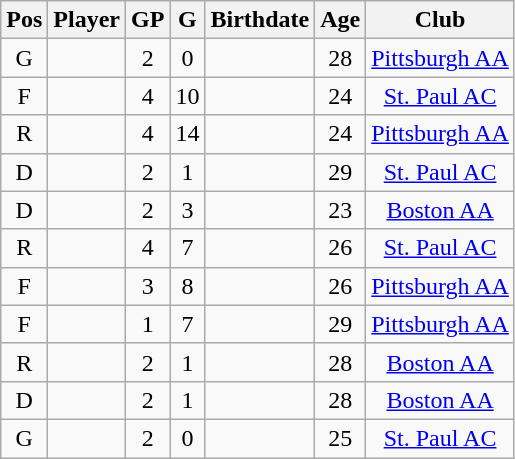<table width=auto class="wikitable sortable" style="text-align:center;">
<tr>
<th>Pos</th>
<th>Player</th>
<th>GP</th>
<th>G</th>
<th>Birthdate</th>
<th>Age</th>
<th>Club</th>
</tr>
<tr>
<td>G</td>
<td align="left"></td>
<td>2</td>
<td>0</td>
<td align="right"></td>
<td>28</td>
<td><a href='#'>Pittsburgh AA</a></td>
</tr>
<tr>
<td>F</td>
<td align="left"></td>
<td>4</td>
<td>10</td>
<td align="right"></td>
<td>24</td>
<td><a href='#'>St. Paul AC</a></td>
</tr>
<tr>
<td>R</td>
<td align="left"></td>
<td>4</td>
<td>14</td>
<td align="right"></td>
<td>24</td>
<td><a href='#'>Pittsburgh AA</a></td>
</tr>
<tr>
<td>D</td>
<td align="left"></td>
<td>2</td>
<td>1</td>
<td align="right"></td>
<td>29</td>
<td><a href='#'>St. Paul AC</a></td>
</tr>
<tr>
<td>D</td>
<td align="left"></td>
<td>2</td>
<td>3</td>
<td align="right"></td>
<td>23</td>
<td><a href='#'>Boston AA</a></td>
</tr>
<tr>
<td>R</td>
<td align="left"></td>
<td>4</td>
<td>7</td>
<td align="right"></td>
<td>26</td>
<td><a href='#'>St. Paul AC</a></td>
</tr>
<tr>
<td>F</td>
<td align="left"></td>
<td>3</td>
<td>8</td>
<td align="right"></td>
<td>26</td>
<td><a href='#'>Pittsburgh AA</a></td>
</tr>
<tr>
<td>F</td>
<td align="left"></td>
<td>1</td>
<td>7</td>
<td align="right"></td>
<td>29</td>
<td><a href='#'>Pittsburgh AA</a></td>
</tr>
<tr>
<td>R</td>
<td align="left"></td>
<td>2</td>
<td>1</td>
<td align="right"></td>
<td>28</td>
<td><a href='#'>Boston AA</a></td>
</tr>
<tr>
<td>D</td>
<td align="left"></td>
<td>2</td>
<td>1</td>
<td align="right"></td>
<td>28</td>
<td><a href='#'>Boston AA</a></td>
</tr>
<tr>
<td>G</td>
<td align="left"></td>
<td>2</td>
<td>0</td>
<td align="right"></td>
<td>25</td>
<td><a href='#'>St. Paul AC</a></td>
</tr>
</table>
